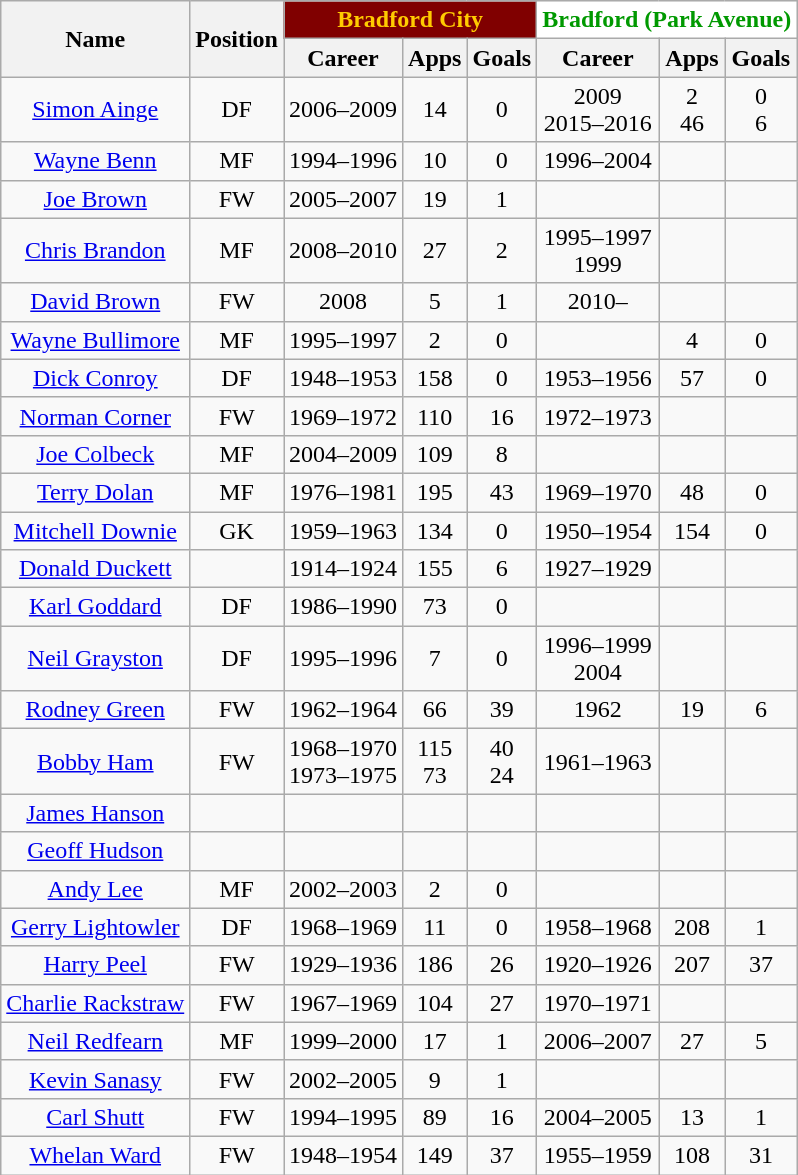<table class="wikitable" style="text-align: center">
<tr>
<th rowspan=2>Name</th>
<th rowspan=2>Position</th>
<th colspan=3 style="color:#FFCC00;background:#800000">Bradford City</th>
<th colspan=3 style="color:#009900;background:#FFFFFF">Bradford (Park Avenue)</th>
</tr>
<tr>
<th>Career</th>
<th>Apps</th>
<th>Goals</th>
<th>Career</th>
<th>Apps</th>
<th>Goals</th>
</tr>
<tr>
<td><a href='#'>Simon Ainge</a></td>
<td>DF</td>
<td>2006–2009</td>
<td>14</td>
<td>0</td>
<td>2009<br>2015–2016</td>
<td>2<br>46</td>
<td>0<br>6</td>
</tr>
<tr>
<td><a href='#'>Wayne Benn</a></td>
<td>MF</td>
<td>1994–1996</td>
<td>10</td>
<td>0</td>
<td>1996–2004</td>
<td></td>
<td></td>
</tr>
<tr>
<td><a href='#'>Joe Brown</a></td>
<td>FW</td>
<td>2005–2007</td>
<td>19</td>
<td>1</td>
<td></td>
<td></td>
<td></td>
</tr>
<tr>
<td><a href='#'>Chris Brandon</a></td>
<td>MF</td>
<td>2008–2010</td>
<td>27</td>
<td>2</td>
<td>1995–1997<br>1999</td>
<td></td>
<td></td>
</tr>
<tr>
<td><a href='#'>David Brown</a></td>
<td>FW</td>
<td>2008</td>
<td>5</td>
<td>1</td>
<td>2010–</td>
<td></td>
<td></td>
</tr>
<tr>
<td><a href='#'>Wayne Bullimore</a></td>
<td>MF</td>
<td>1995–1997</td>
<td>2</td>
<td>0</td>
<td></td>
<td>4</td>
<td>0</td>
</tr>
<tr>
<td><a href='#'>Dick Conroy</a></td>
<td>DF</td>
<td>1948–1953</td>
<td>158</td>
<td>0</td>
<td>1953–1956</td>
<td>57</td>
<td>0</td>
</tr>
<tr>
<td><a href='#'>Norman Corner</a></td>
<td>FW</td>
<td>1969–1972</td>
<td>110</td>
<td>16</td>
<td>1972–1973</td>
<td></td>
<td></td>
</tr>
<tr>
<td><a href='#'>Joe Colbeck</a></td>
<td>MF</td>
<td>2004–2009</td>
<td>109</td>
<td>8</td>
<td></td>
<td></td>
<td></td>
</tr>
<tr>
<td><a href='#'>Terry Dolan</a></td>
<td>MF</td>
<td>1976–1981</td>
<td>195</td>
<td>43</td>
<td>1969–1970</td>
<td>48</td>
<td>0</td>
</tr>
<tr>
<td><a href='#'>Mitchell Downie</a></td>
<td>GK</td>
<td>1959–1963</td>
<td>134</td>
<td>0</td>
<td>1950–1954</td>
<td>154</td>
<td>0</td>
</tr>
<tr>
<td><a href='#'>Donald Duckett</a></td>
<td></td>
<td>1914–1924</td>
<td>155</td>
<td>6</td>
<td>1927–1929</td>
<td></td>
<td></td>
</tr>
<tr>
<td><a href='#'>Karl Goddard</a></td>
<td>DF</td>
<td>1986–1990</td>
<td>73</td>
<td>0</td>
<td></td>
<td></td>
<td></td>
</tr>
<tr>
<td><a href='#'>Neil Grayston</a></td>
<td>DF</td>
<td>1995–1996</td>
<td>7</td>
<td>0</td>
<td>1996–1999<br>2004</td>
<td></td>
<td></td>
</tr>
<tr>
<td><a href='#'>Rodney Green</a></td>
<td>FW</td>
<td>1962–1964</td>
<td>66</td>
<td>39</td>
<td>1962</td>
<td>19</td>
<td>6</td>
</tr>
<tr>
<td><a href='#'>Bobby Ham</a></td>
<td>FW</td>
<td>1968–1970<br>1973–1975</td>
<td>115<br>73</td>
<td>40<br>24</td>
<td>1961–1963<br></td>
<td></td>
<td></td>
</tr>
<tr>
<td><a href='#'>James Hanson</a></td>
<td></td>
<td></td>
<td></td>
<td></td>
<td></td>
<td></td>
<td></td>
</tr>
<tr>
<td><a href='#'>Geoff Hudson</a></td>
<td></td>
<td></td>
<td></td>
<td></td>
<td></td>
<td></td>
<td></td>
</tr>
<tr>
<td><a href='#'>Andy Lee</a></td>
<td>MF</td>
<td>2002–2003</td>
<td>2</td>
<td>0</td>
<td></td>
<td></td>
<td></td>
</tr>
<tr>
<td><a href='#'>Gerry Lightowler</a></td>
<td>DF</td>
<td>1968–1969</td>
<td>11</td>
<td>0</td>
<td>1958–1968</td>
<td>208</td>
<td>1</td>
</tr>
<tr>
<td><a href='#'>Harry Peel</a></td>
<td>FW</td>
<td>1929–1936</td>
<td>186</td>
<td>26</td>
<td>1920–1926</td>
<td>207</td>
<td>37</td>
</tr>
<tr>
<td><a href='#'>Charlie Rackstraw</a></td>
<td>FW</td>
<td>1967–1969</td>
<td>104</td>
<td>27</td>
<td>1970–1971</td>
<td></td>
<td></td>
</tr>
<tr>
<td><a href='#'>Neil Redfearn</a></td>
<td>MF</td>
<td>1999–2000</td>
<td>17</td>
<td>1</td>
<td>2006–2007</td>
<td>27</td>
<td>5</td>
</tr>
<tr>
<td><a href='#'>Kevin Sanasy</a></td>
<td>FW</td>
<td>2002–2005</td>
<td>9</td>
<td>1</td>
<td></td>
<td></td>
<td></td>
</tr>
<tr>
<td><a href='#'>Carl Shutt</a></td>
<td>FW</td>
<td>1994–1995</td>
<td>89</td>
<td>16</td>
<td>2004–2005</td>
<td>13</td>
<td>1</td>
</tr>
<tr>
<td><a href='#'>Whelan Ward</a></td>
<td>FW</td>
<td>1948–1954</td>
<td>149</td>
<td>37</td>
<td>1955–1959</td>
<td>108</td>
<td>31</td>
</tr>
</table>
